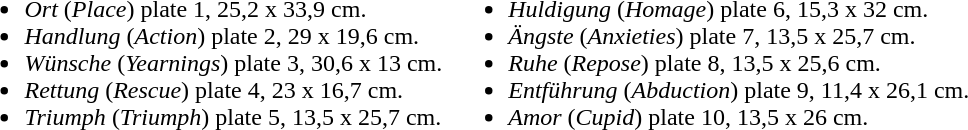<table>
<tr ---- valign="top">
<td><br><ul><li><em>Ort</em> (<em>Place</em>) plate 1, 25,2 x 33,9 cm.</li><li><em>Handlung</em> (<em>Action</em>) plate 2, 29 x 19,6 cm.</li><li><em>Wünsche</em> (<em>Yearnings</em>) plate 3, 30,6 x 13 cm.</li><li><em>Rettung</em> (<em>Rescue</em>) plate 4, 23 x 16,7 cm.</li><li><em>Triumph</em> (<em>Triumph</em>)  plate 5, 13,5 x 25,7 cm.</li></ul></td>
<td><br><ul><li><em>Huldigung</em> (<em>Homage</em>) plate 6, 15,3 x 32 cm.</li><li><em>Ängste</em> (<em>Anxieties</em>)  plate 7, 13,5 x 25,7 cm.</li><li><em>Ruhe</em> (<em>Repose</em>) plate 8, 13,5 x 25,6 cm.</li><li><em>Entführung</em> (<em>Abduction</em>) plate 9, 11,4 x 26,1 cm.</li><li><em>Amor</em> (<em>Cupid</em>) plate 10, 13,5 x 26 cm.</li></ul></td>
</tr>
</table>
